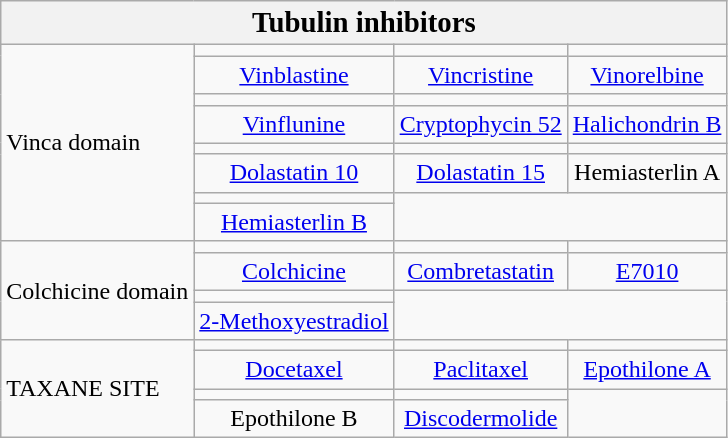<table class="wikitable">
<tr>
<th colspan="4" widths="500 px"><big>Tubulin inhibitors</big></th>
</tr>
<tr>
<td rowspan="8">Vinca domain</td>
<td></td>
<td></td>
<td></td>
</tr>
<tr>
<td align="center"><a href='#'>Vinblastine</a></td>
<td align="center"><a href='#'>Vincristine</a></td>
<td align="center"><a href='#'>Vinorelbine</a></td>
</tr>
<tr>
<td></td>
<td></td>
<td></td>
</tr>
<tr>
<td align="center"><a href='#'>Vinflunine</a></td>
<td align="center"><a href='#'>Cryptophycin 52</a></td>
<td align="center"><a href='#'>Halichondrin B</a></td>
</tr>
<tr>
<td></td>
<td></td>
<td></td>
</tr>
<tr>
<td align="center"><a href='#'>Dolastatin 10</a></td>
<td align="center"><a href='#'>Dolastatin 15</a></td>
<td align="center">Hemiasterlin A</td>
</tr>
<tr>
<td></td>
</tr>
<tr>
<td align="center"><a href='#'>Hemiasterlin B</a></td>
</tr>
<tr>
<td rowspan="4">Colchicine domain</td>
<td></td>
<td></td>
<td></td>
</tr>
<tr>
<td align="center"><a href='#'>Colchicine</a></td>
<td align="center"><a href='#'>Combretastatin</a></td>
<td align="center"><a href='#'>E7010</a></td>
</tr>
<tr>
<td></td>
</tr>
<tr>
<td align="center"><a href='#'>2-Methoxyestradiol</a></td>
</tr>
<tr>
<td rowspan="4">TAXANE SITE</td>
<td></td>
<td></td>
<td></td>
</tr>
<tr>
<td align="center"><a href='#'>Docetaxel</a></td>
<td align="center"><a href='#'>Paclitaxel</a></td>
<td align="center"><a href='#'>Epothilone A</a></td>
</tr>
<tr>
<td></td>
<td></td>
</tr>
<tr>
<td align="center">Epothilone B</td>
<td align="center"><a href='#'>Discodermolide</a></td>
</tr>
</table>
